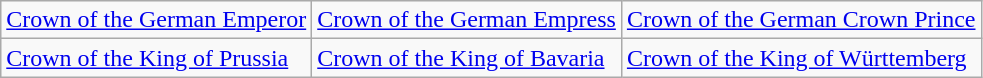<table class="wikitable">
<tr>
<td> <a href='#'>Crown of the German Emperor</a></td>
<td> <a href='#'>Crown of the German Empress</a></td>
<td> <a href='#'>Crown of the German Crown Prince</a></td>
</tr>
<tr>
<td> <a href='#'>Crown of the King of Prussia</a></td>
<td> <a href='#'>Crown of the King of Bavaria</a></td>
<td> <a href='#'>Crown of the King of Württemberg</a></td>
</tr>
</table>
